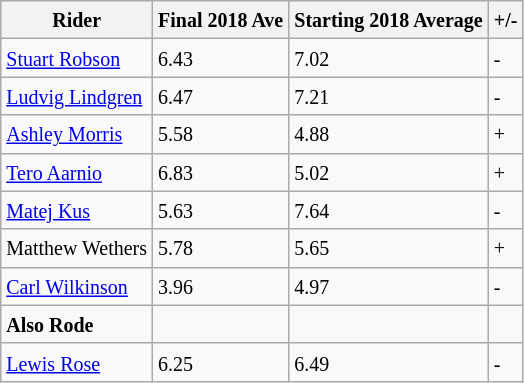<table class="wikitable">
<tr>
<th><small>Rider</small></th>
<th><small>Final 2018 Ave</small></th>
<th><small>Starting 2018 Average</small></th>
<th><small>+/-</small></th>
</tr>
<tr>
<td><small> <a href='#'>Stuart Robson</a></small></td>
<td><small>6.43</small></td>
<td><small>7.02</small></td>
<td><small>-</small></td>
</tr>
<tr>
<td><small> <a href='#'>Ludvig Lindgren</a></small></td>
<td><small>6.47</small></td>
<td><small>7.21</small></td>
<td><small>-</small></td>
</tr>
<tr>
<td><small> <a href='#'>Ashley Morris</a></small></td>
<td><small>5.58</small></td>
<td><small>4.88</small></td>
<td><small>+</small></td>
</tr>
<tr>
<td><small> <a href='#'>Tero Aarnio</a></small></td>
<td><small>6.83</small></td>
<td><small>5.02</small></td>
<td><small>+</small></td>
</tr>
<tr>
<td><small> <a href='#'>Matej Kus</a></small></td>
<td><small>5.63</small></td>
<td><small>7.64</small></td>
<td><small>-</small></td>
</tr>
<tr>
<td><small> Matthew Wethers</small></td>
<td><small>5.78</small></td>
<td><small>5.65</small></td>
<td><small>+</small></td>
</tr>
<tr>
<td><small>  <a href='#'>Carl Wilkinson</a></small></td>
<td><small>3.96</small></td>
<td><small>4.97</small></td>
<td><small>-</small></td>
</tr>
<tr>
<td><strong><small>Also Rode</small></strong></td>
<td></td>
<td></td>
<td></td>
</tr>
<tr>
<td><small> <a href='#'>Lewis Rose</a></small></td>
<td><small>6.25</small></td>
<td><small>6.49</small></td>
<td><small>-</small></td>
</tr>
</table>
